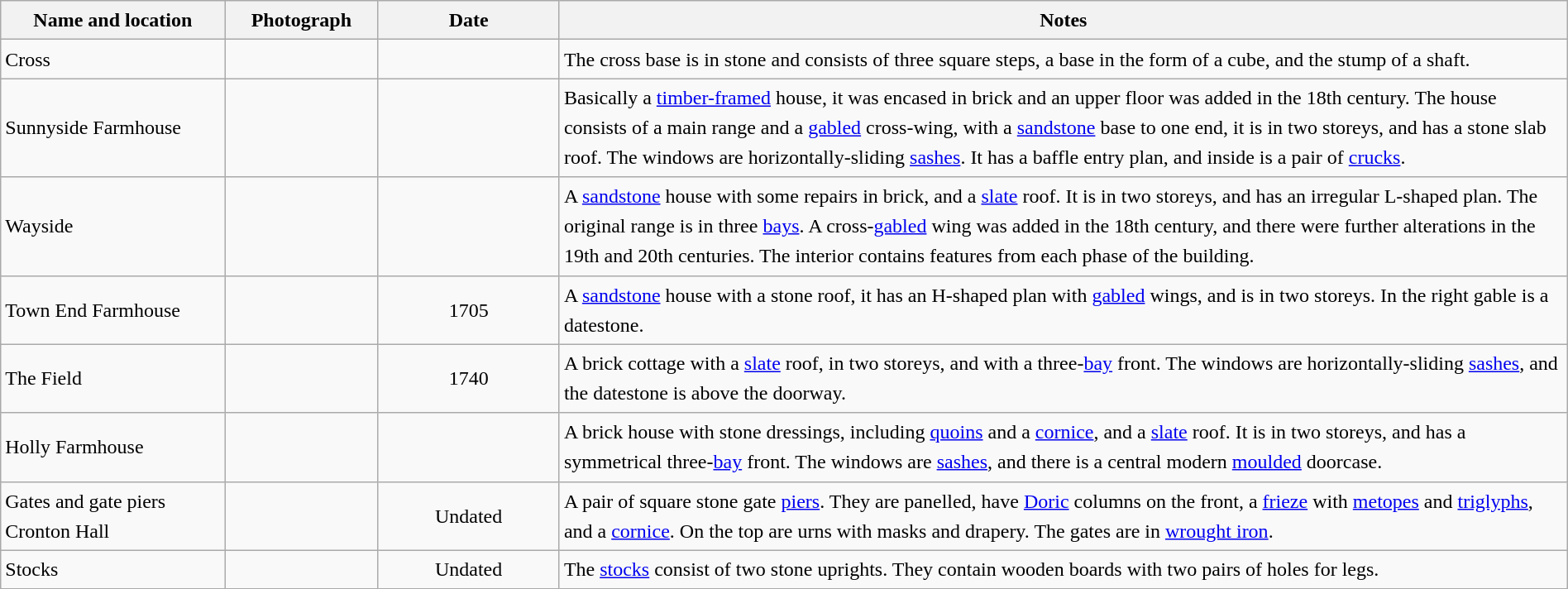<table class="wikitable sortable plainrowheaders" style="width:100%;border:0px;text-align:left;line-height:150%;">
<tr>
<th scope="col"  style="width:150px">Name and location</th>
<th scope="col"  style="width:100px" class="unsortable">Photograph</th>
<th scope="col"  style="width:120px">Date</th>
<th scope="col"  style="width:700px" class="unsortable">Notes</th>
</tr>
<tr>
<td>Cross<br><small></small></td>
<td></td>
<td align="center"></td>
<td>The cross base is in stone and consists of three square steps, a base in the form of a cube, and the stump of a shaft.</td>
</tr>
<tr>
<td>Sunnyside Farmhouse<br><small></small></td>
<td></td>
<td align="center"></td>
<td>Basically a <a href='#'>timber-framed</a> house, it was encased in brick and an upper floor was added in the 18th century.  The house consists of a main range and a <a href='#'>gabled</a> cross-wing, with a <a href='#'>sandstone</a> base to one end, it is in two storeys, and has a stone slab roof.  The windows are horizontally-sliding <a href='#'>sashes</a>.  It has a baffle entry plan, and inside is a pair of <a href='#'>crucks</a>.</td>
</tr>
<tr>
<td>Wayside<br><small></small></td>
<td></td>
<td align="center"></td>
<td>A <a href='#'>sandstone</a> house with some repairs in brick, and a <a href='#'>slate</a> roof.  It is in two storeys, and has an irregular L-shaped plan.  The original range is in three <a href='#'>bays</a>.  A cross-<a href='#'>gabled</a> wing was added in the 18th century, and there were further alterations in the 19th and 20th centuries.  The interior contains features from each phase of the building.</td>
</tr>
<tr>
<td>Town End Farmhouse<br><small></small></td>
<td></td>
<td align="center">1705</td>
<td>A <a href='#'>sandstone</a> house with a stone roof, it has an H-shaped plan with <a href='#'>gabled</a> wings, and is in two storeys.  In the right gable is a datestone.</td>
</tr>
<tr>
<td>The Field<br><small></small></td>
<td></td>
<td align="center">1740</td>
<td>A brick cottage with a <a href='#'>slate</a> roof, in two storeys, and with a three-<a href='#'>bay</a> front.  The windows are horizontally-sliding <a href='#'>sashes</a>, and the datestone is above the doorway.</td>
</tr>
<tr>
<td>Holly Farmhouse<br><small></small></td>
<td></td>
<td align="center"></td>
<td>A brick house with stone dressings, including <a href='#'>quoins</a> and a <a href='#'>cornice</a>, and a <a href='#'>slate</a> roof.  It is in two storeys, and has a symmetrical three-<a href='#'>bay</a> front.  The windows are <a href='#'>sashes</a>, and there is a central modern <a href='#'>moulded</a> doorcase.</td>
</tr>
<tr>
<td>Gates and gate piers<br>Cronton Hall<br><small></small></td>
<td></td>
<td align="center">Undated</td>
<td>A pair of square stone gate <a href='#'>piers</a>.  They are panelled, have <a href='#'>Doric</a> columns on the front, a <a href='#'>frieze</a> with <a href='#'>metopes</a> and <a href='#'>triglyphs</a>, and a <a href='#'>cornice</a>.  On the top are urns with masks and drapery.  The gates are in <a href='#'>wrought iron</a>.</td>
</tr>
<tr>
<td>Stocks<br><small></small></td>
<td></td>
<td align="center">Undated</td>
<td>The <a href='#'>stocks</a> consist of two stone uprights.  They contain wooden boards with two pairs of holes for legs.</td>
</tr>
<tr>
</tr>
</table>
